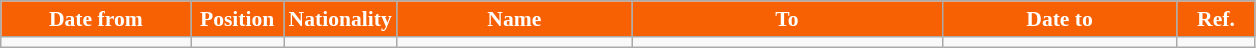<table class="wikitable" style="text-align:center; font-size:90%; ">
<tr>
<th style="background:#F86103; color:white; width:120px;">Date from</th>
<th style="background:#F86103; color:white; width:55px;">Position</th>
<th style="background:#F86103; color:white; width:55px;">Nationality</th>
<th style="background:#F86103; color:white; width:150px;">Name</th>
<th style="background:#F86103; color:white; width:200px;">To</th>
<th style="background:#F86103; color:white; width:150px;">Date to</th>
<th style="background:#F86103; color:white; width:45px;">Ref.</th>
</tr>
<tr>
<td></td>
<td></td>
<td></td>
<td></td>
<td></td>
<td></td>
<td></td>
</tr>
</table>
